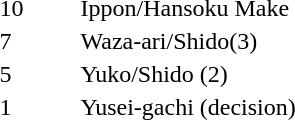<table>
<tr>
<th width=50></th>
<th width=200></th>
</tr>
<tr>
<td>10</td>
<td>Ippon/Hansoku Make</td>
</tr>
<tr>
<td>7</td>
<td>Waza-ari/Shido(3)</td>
</tr>
<tr>
<td>5</td>
<td>Yuko/Shido (2)</td>
</tr>
<tr>
<td>1</td>
<td>Yusei-gachi (decision)</td>
</tr>
</table>
